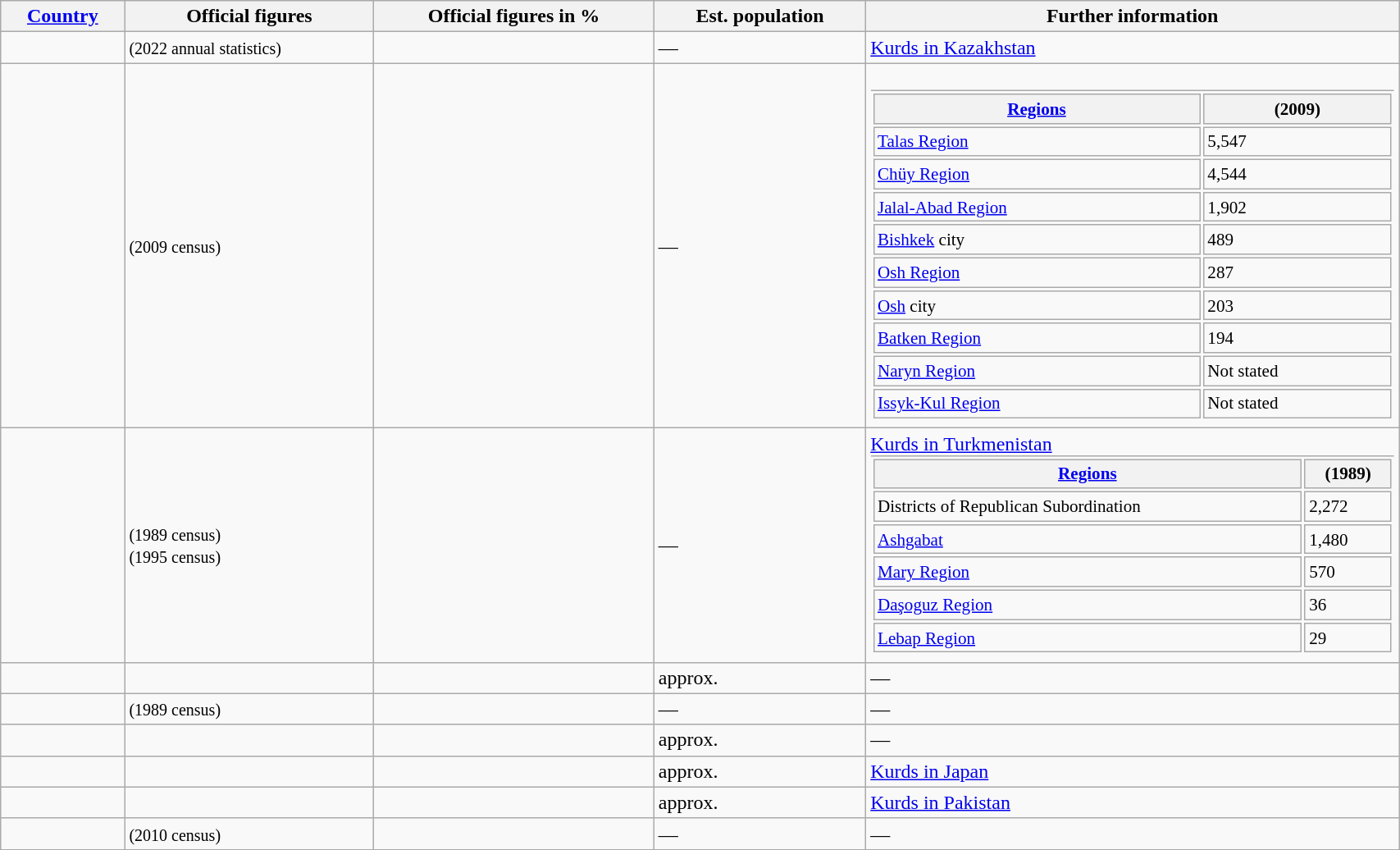<table class="wikitable sortable" style="width: 90%; height: 14em;">
<tr>
<th><a href='#'>Country</a></th>
<th>Official figures</th>
<th>Official figures in %</th>
<th>Est. population</th>
<th>Further information</th>
</tr>
<tr>
<td></td>
<td> <small>(2022 annual statistics)</small></td>
<td></td>
<td>—</td>
<td><a href='#'>Kurds in Kazakhstan</a></td>
</tr>
<tr>
<td></td>
<td> <small>(2009 census)</small></td>
<td></td>
<td>—</td>
<td><br><table class="collapsible collapsed" style="width:100%; font-size:88%; border-top:#aaa 1px solid;">
<tr>
<th><a href='#'>Regions</a></th>
<th>(2009)</th>
</tr>
<tr>
<td><a href='#'>Talas Region</a></td>
<td>5,547</td>
</tr>
<tr>
<td><a href='#'>Chüy Region</a></td>
<td>4,544</td>
</tr>
<tr>
<td><a href='#'>Jalal-Abad Region</a></td>
<td>1,902</td>
</tr>
<tr>
<td><a href='#'>Bishkek</a> city</td>
<td>489</td>
</tr>
<tr>
<td><a href='#'>Osh Region</a></td>
<td>287</td>
</tr>
<tr>
<td><a href='#'>Osh</a> city</td>
<td>203</td>
</tr>
<tr>
<td><a href='#'>Batken Region</a></td>
<td>194</td>
</tr>
<tr>
<td><a href='#'>Naryn Region</a></td>
<td>Not stated</td>
</tr>
<tr>
<td><a href='#'>Issyk-Kul Region</a></td>
<td>Not stated</td>
</tr>
<tr>
</tr>
</table>
</td>
</tr>
<tr>
<td></td>
<td> <small>(1989 census)</small><br> <small>(1995 census)</small></td>
<td></td>
<td>—</td>
<td><a href='#'>Kurds in Turkmenistan</a><br><table class="collapsible collapsed" style="width:100%; font-size:88%; border-top:#aaa 1px solid;">
<tr>
<th><a href='#'>Regions</a></th>
<th>(1989)</th>
</tr>
<tr>
<td>Districts of Republican Subordination</td>
<td>2,272</td>
</tr>
<tr>
<td><a href='#'>Ashgabat</a></td>
<td>1,480</td>
</tr>
<tr>
<td><a href='#'>Mary Region</a></td>
<td>570</td>
</tr>
<tr>
<td><a href='#'>Daşoguz Region</a></td>
<td>36</td>
</tr>
<tr>
<td><a href='#'>Lebap Region</a></td>
<td>29</td>
</tr>
<tr>
</tr>
</table>
</td>
</tr>
<tr>
<td></td>
<td> </td>
<td> </td>
<td>approx. </td>
<td>—</td>
</tr>
<tr>
<td></td>
<td> <small>(1989 census)</small></td>
<td></td>
<td>—</td>
<td>—</td>
</tr>
<tr>
<td></td>
<td> </td>
<td> </td>
<td>approx. </td>
<td>—</td>
</tr>
<tr>
<td></td>
<td> </td>
<td> </td>
<td>approx. </td>
<td><a href='#'>Kurds in Japan</a></td>
</tr>
<tr>
<td></td>
<td> </td>
<td> </td>
<td>approx. </td>
<td><a href='#'>Kurds in Pakistan</a></td>
</tr>
<tr>
<td></td>
<td> <small>(2010 census)</small></td>
<td></td>
<td>—</td>
<td>—</td>
</tr>
</table>
